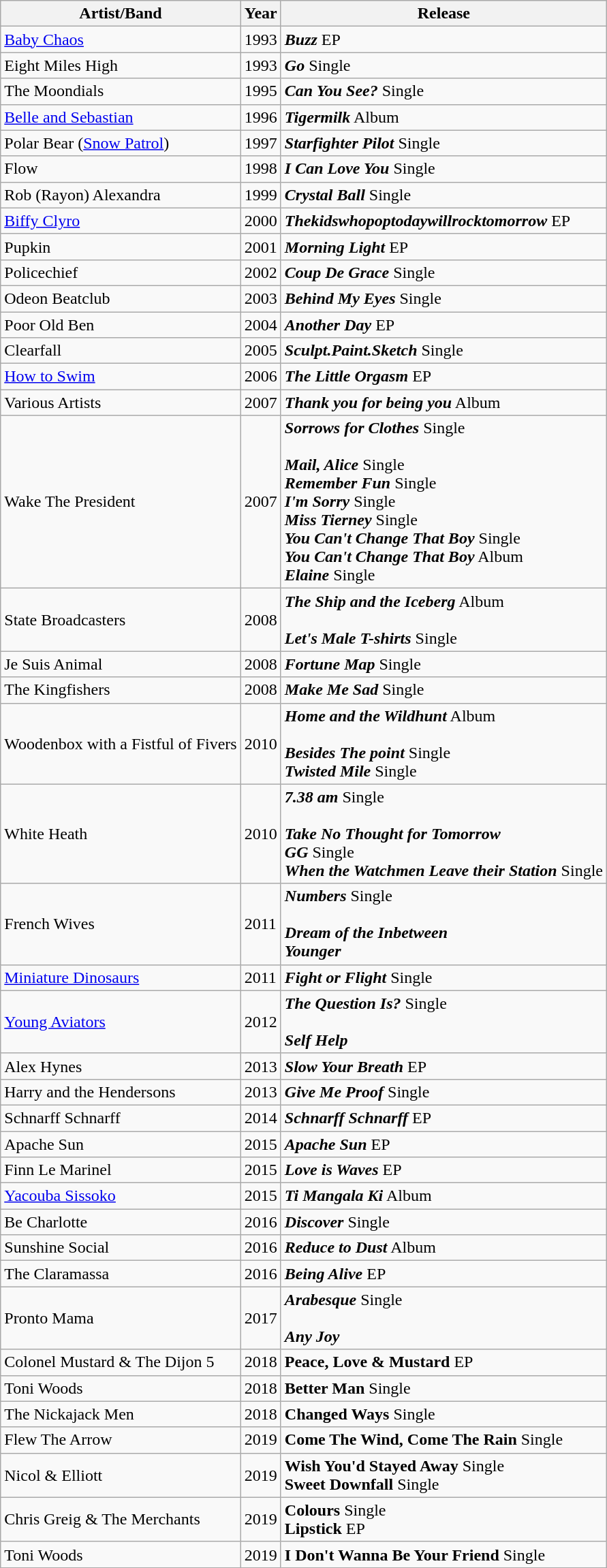<table class="wikitable">
<tr>
<th>Artist/Band</th>
<th>Year</th>
<th>Release</th>
</tr>
<tr>
<td><a href='#'>Baby Chaos</a></td>
<td>1993</td>
<td><strong><em>Buzz</em></strong> EP</td>
</tr>
<tr>
<td>Eight Miles High</td>
<td>1993</td>
<td><strong><em>Go</em></strong> Single</td>
</tr>
<tr>
<td>The Moondials</td>
<td>1995</td>
<td><strong><em>Can You See?</em></strong> Single</td>
</tr>
<tr>
<td><a href='#'>Belle and Sebastian</a></td>
<td>1996</td>
<td><strong><em>Tigermilk</em></strong> Album</td>
</tr>
<tr>
<td>Polar Bear (<a href='#'>Snow Patrol</a>)</td>
<td>1997</td>
<td><strong><em>Starfighter Pilot</em></strong> Single</td>
</tr>
<tr>
<td>Flow</td>
<td>1998</td>
<td><strong><em>I Can Love You</em></strong> Single</td>
</tr>
<tr>
<td>Rob (Rayon) Alexandra</td>
<td>1999</td>
<td><strong><em>Crystal Ball</em></strong> Single</td>
</tr>
<tr>
<td><a href='#'>Biffy Clyro</a></td>
<td>2000</td>
<td><strong><em>Thekidswhopoptodaywillrocktomorrow</em></strong> EP</td>
</tr>
<tr>
<td>Pupkin</td>
<td>2001</td>
<td><strong><em>Morning Light</em></strong> EP</td>
</tr>
<tr>
<td>Policechief</td>
<td>2002</td>
<td><strong><em>Coup De Grace</em></strong> Single</td>
</tr>
<tr>
<td>Odeon Beatclub</td>
<td>2003</td>
<td><strong><em>Behind My Eyes</em></strong> Single</td>
</tr>
<tr>
<td>Poor Old Ben</td>
<td>2004</td>
<td><strong><em>Another Day</em></strong> EP</td>
</tr>
<tr>
<td>Clearfall</td>
<td>2005</td>
<td><strong><em>Sculpt.Paint.Sketch</em></strong> Single</td>
</tr>
<tr>
<td><a href='#'>How to Swim</a></td>
<td>2006</td>
<td><strong><em>The Little Orgasm</em></strong> EP</td>
</tr>
<tr>
<td>Various Artists</td>
<td>2007</td>
<td><strong><em>Thank you for being you</em></strong> Album</td>
</tr>
<tr>
<td>Wake The President</td>
<td>2007</td>
<td><strong><em>Sorrows for Clothes</em></strong> Single<br><br><strong><em>Mail, Alice</em></strong> Single<br>
<strong><em>Remember Fun</em></strong> Single<br>
<strong><em>I'm Sorry</em></strong> Single<br>
<strong><em>Miss Tierney</em></strong> Single<br>
<strong><em>You Can't Change That Boy</em></strong> Single <br>
<strong><em>You Can't Change That Boy</em></strong> Album <br>
<strong><em>Elaine</em></strong> Single</td>
</tr>
<tr>
<td>State Broadcasters</td>
<td>2008</td>
<td><strong><em>The Ship and the Iceberg</em></strong> Album<br><br><strong><em>Let's Male T-shirts</em></strong> Single</td>
</tr>
<tr>
<td>Je Suis Animal</td>
<td>2008</td>
<td><strong><em>Fortune Map</em></strong> Single</td>
</tr>
<tr>
<td>The Kingfishers</td>
<td>2008</td>
<td><strong><em>Make Me Sad</em></strong> Single</td>
</tr>
<tr>
<td>Woodenbox with a Fistful of Fivers</td>
<td>2010</td>
<td><strong><em>Home and the Wildhunt</em></strong> Album<br><br><strong><em>Besides The point</em></strong> Single <br>
<strong><em>Twisted Mile</em></strong> Single</td>
</tr>
<tr>
<td>White Heath</td>
<td>2010</td>
<td><strong><em>7.38 am</em></strong> Single <br><br><strong><em>Take No Thought for Tomorrow</em></strong> <br>
<strong><em>GG</em></strong> Single <br>
<strong><em>When the Watchmen Leave their Station</em></strong> Single</td>
</tr>
<tr>
<td>French Wives</td>
<td>2011</td>
<td><strong><em>Numbers</em></strong> Single <br><br><strong><em>Dream of the Inbetween</em></strong><br> 
<strong><em>Younger</em></strong> <br></td>
</tr>
<tr>
<td><a href='#'>Miniature Dinosaurs</a></td>
<td>2011</td>
<td><strong><em>Fight or Flight</em></strong> Single</td>
</tr>
<tr>
<td><a href='#'>Young Aviators</a></td>
<td>2012</td>
<td><strong><em>The Question Is?</em></strong> Single <br><br><strong><em>Self Help</em></strong></td>
</tr>
<tr>
<td>Alex Hynes</td>
<td>2013</td>
<td><strong><em>Slow Your Breath</em></strong> EP</td>
</tr>
<tr>
<td>Harry and the Hendersons</td>
<td>2013</td>
<td><strong><em>Give Me Proof</em></strong> Single</td>
</tr>
<tr>
<td>Schnarff Schnarff</td>
<td>2014</td>
<td><strong><em>Schnarff Schnarff</em></strong> EP</td>
</tr>
<tr>
<td>Apache Sun</td>
<td>2015</td>
<td><strong><em>Apache Sun</em></strong> EP</td>
</tr>
<tr>
<td>Finn Le Marinel</td>
<td>2015</td>
<td><strong><em>Love is Waves</em></strong> EP</td>
</tr>
<tr>
<td><a href='#'>Yacouba Sissoko</a></td>
<td>2015</td>
<td><strong><em>Ti Mangala Ki</em></strong> Album</td>
</tr>
<tr>
<td>Be Charlotte</td>
<td>2016</td>
<td><strong><em>Discover</em></strong> Single</td>
</tr>
<tr>
<td>Sunshine Social</td>
<td>2016</td>
<td><strong><em>Reduce to Dust</em></strong> Album</td>
</tr>
<tr>
<td>The Claramassa</td>
<td>2016</td>
<td><strong><em>Being Alive</em></strong> EP</td>
</tr>
<tr>
<td>Pronto Mama</td>
<td>2017</td>
<td><strong><em>Arabesque</em></strong> Single <br><br><strong><em>Any Joy</em></strong></td>
</tr>
<tr>
<td>Colonel Mustard & The Dijon 5</td>
<td>2018</td>
<td><strong>Peace, Love & Mustard</strong> EP</td>
</tr>
<tr>
<td>Toni Woods</td>
<td>2018</td>
<td><strong>Better Man</strong> Single</td>
</tr>
<tr>
<td>The Nickajack Men</td>
<td>2018</td>
<td><strong>Changed Ways</strong> Single</td>
</tr>
<tr>
<td>Flew The Arrow</td>
<td>2019</td>
<td><strong>Come The Wind, Come The Rain</strong> Single</td>
</tr>
<tr>
<td>Nicol & Elliott</td>
<td>2019</td>
<td><strong>Wish You'd Stayed Away</strong> Single<br><strong>Sweet Downfall</strong> Single</td>
</tr>
<tr>
<td>Chris Greig & The Merchants</td>
<td>2019</td>
<td><strong>Colours</strong> Single<br><strong>Lipstick</strong> EP</td>
</tr>
<tr>
<td>Toni Woods</td>
<td>2019</td>
<td><strong>I Don't Wanna Be Your Friend</strong> Single</td>
</tr>
</table>
